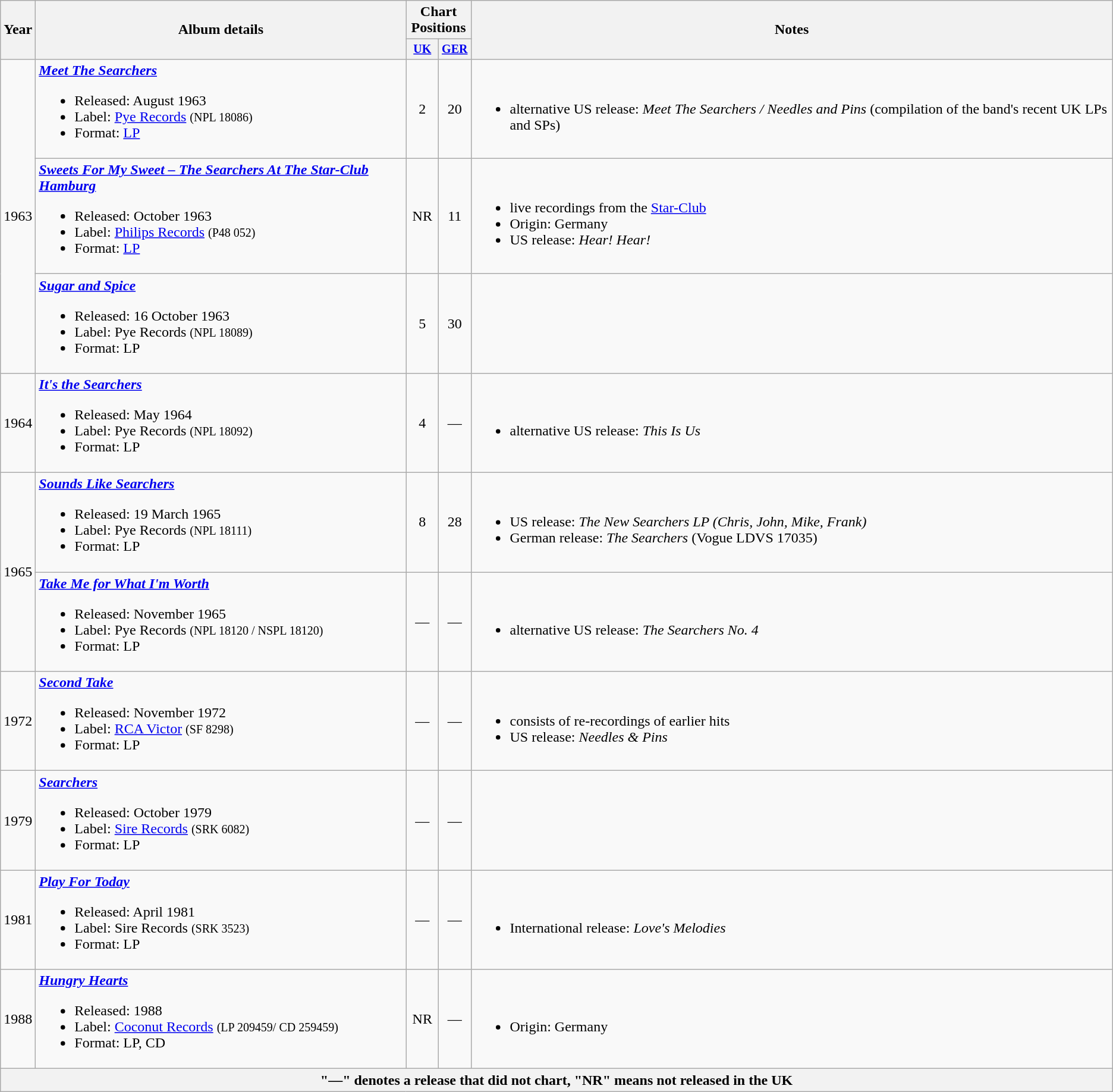<table class="wikitable">
<tr>
<th rowspan=2>Year</th>
<th rowspan=2>Album details</th>
<th colspan=2>Chart Positions</th>
<th rowspan=2>Notes</th>
</tr>
<tr style="font-size:smaller;">
<th width="30"><a href='#'>UK</a><br></th>
<th width="30"><a href='#'>GER</a><br></th>
</tr>
<tr>
<td rowspan="3">1963</td>
<td><strong><em><a href='#'>Meet The Searchers</a></em></strong><br><ul><li>Released: August 1963</li><li>Label: <a href='#'>Pye Records</a> <small>(NPL 18086)</small></li><li>Format: <a href='#'>LP</a></li></ul></td>
<td align="center">2</td>
<td align="center">20</td>
<td><br><ul><li>alternative US release: <em>Meet The Searchers / Needles and Pins</em> (compilation of the band's recent UK LPs and SPs)</li></ul></td>
</tr>
<tr>
<td><strong><em><a href='#'>Sweets For My Sweet – The Searchers At The Star-Club Hamburg</a></em></strong><br><ul><li>Released: October 1963</li><li>Label: <a href='#'>Philips Records</a> <small>(P48 052)</small></li><li>Format: <a href='#'>LP</a></li></ul></td>
<td align="center">NR</td>
<td align="center">11</td>
<td><br><ul><li>live recordings from the <a href='#'>Star-Club</a></li><li>Origin: Germany</li><li>US release: <em>Hear! Hear!</em></li></ul></td>
</tr>
<tr>
<td><strong><em><a href='#'>Sugar and Spice</a></em></strong><br><ul><li>Released: 16 October 1963</li><li>Label: Pye Records <small>(NPL 18089)</small></li><li>Format: LP</li></ul></td>
<td align="center">5</td>
<td align="center">30</td>
<td></td>
</tr>
<tr>
<td>1964</td>
<td><strong><em><a href='#'>It's the Searchers</a></em></strong><br><ul><li>Released: May 1964</li><li>Label: Pye Records <small>(NPL 18092)</small></li><li>Format: LP</li></ul></td>
<td align="center">4</td>
<td align="center">—</td>
<td><br><ul><li>alternative US release: <em>This Is Us</em></li></ul></td>
</tr>
<tr>
<td rowspan="2">1965</td>
<td><strong><em><a href='#'>Sounds Like Searchers</a></em></strong><br><ul><li>Released: 19 March 1965</li><li>Label: Pye Records <small>(NPL 18111)</small></li><li>Format: LP</li></ul></td>
<td align="center">8</td>
<td align="center">28</td>
<td><br><ul><li>US release: <em>The New Searchers LP (Chris, John, Mike, Frank)</em></li><li>German release: <em>The Searchers</em> (Vogue LDVS 17035)</li></ul></td>
</tr>
<tr>
<td><strong><em><a href='#'>Take Me for What I'm Worth</a></em></strong><br><ul><li>Released: November 1965</li><li>Label: Pye Records <small>(NPL 18120 / NSPL 18120)</small></li><li>Format: LP</li></ul></td>
<td align="center">—</td>
<td align="center">—</td>
<td><br><ul><li>alternative US release: <em>The Searchers No. 4</em></li></ul></td>
</tr>
<tr>
<td>1972</td>
<td><strong><em><a href='#'>Second Take</a></em></strong><br><ul><li>Released: November 1972</li><li>Label: <a href='#'>RCA Victor</a> <small>(SF 8298)</small></li><li>Format: LP</li></ul></td>
<td align="center">—</td>
<td align="center">—</td>
<td><br><ul><li>consists of re-recordings of earlier hits</li><li>US release: <em>Needles & Pins</em></li></ul></td>
</tr>
<tr>
<td>1979</td>
<td><strong><em><a href='#'>Searchers</a></em></strong><br><ul><li>Released: October 1979</li><li>Label: <a href='#'>Sire Records</a> <small>(SRK 6082)</small></li><li>Format: LP</li></ul></td>
<td align="center">—</td>
<td align="center">—</td>
<td></td>
</tr>
<tr>
<td>1981</td>
<td><strong><em><a href='#'>Play For Today</a></em></strong><br><ul><li>Released: April 1981</li><li>Label: Sire Records <small>(SRK 3523)</small></li><li>Format: LP</li></ul></td>
<td align="center">—</td>
<td align="center">—</td>
<td><br><ul><li>International release: <em>Love's Melodies</em></li></ul></td>
</tr>
<tr>
<td>1988</td>
<td><strong><em><a href='#'>Hungry Hearts</a></em></strong><br><ul><li>Released: 1988</li><li>Label: <a href='#'>Coconut Records</a> <small>(LP 209459/ CD 259459)</small></li><li>Format: LP, CD</li></ul></td>
<td align="center">NR</td>
<td align="center">—</td>
<td><br><ul><li>Origin: Germany</li></ul></td>
</tr>
<tr>
<th colspan="5">"—" denotes a release that did not chart, "NR" means not released in the UK</th>
</tr>
</table>
